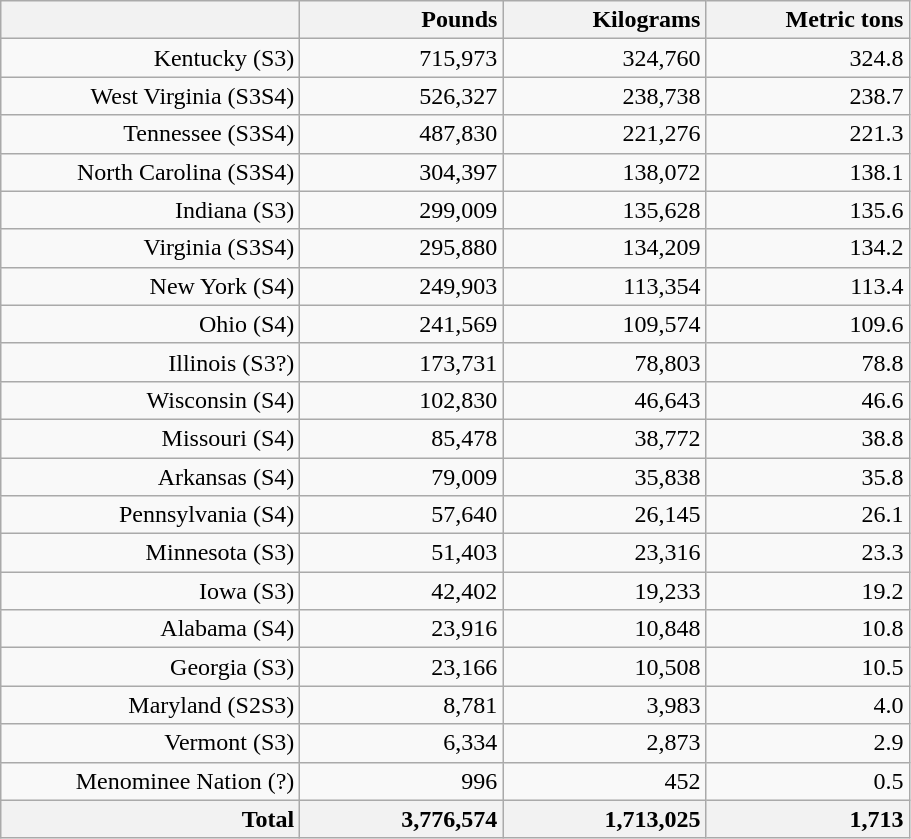<table class="wikitable">
<tr>
<th style="width: 12em; text-align: right"></th>
<th style="width: 8em; text-align: right">Pounds</th>
<th style="width: 8em; text-align: right">Kilograms</th>
<th style="width: 8em; text-align: right">Metric tons</th>
</tr>
<tr>
<td style="text-align: right">Kentucky (S3)</td>
<td style="text-align: right">715,973</td>
<td style="text-align: right">324,760</td>
<td style="text-align: right">324.8</td>
</tr>
<tr>
<td style="text-align: right">West Virginia (S3S4)</td>
<td style="text-align: right">526,327</td>
<td style="text-align: right">238,738</td>
<td style="text-align: right">238.7</td>
</tr>
<tr>
<td style="text-align: right">Tennessee (S3S4)</td>
<td style="text-align: right">487,830</td>
<td style="text-align: right">221,276</td>
<td style="text-align: right">221.3</td>
</tr>
<tr>
<td style="text-align: right">North Carolina (S3S4)</td>
<td style="text-align: right">304,397</td>
<td style="text-align: right">138,072</td>
<td style="text-align: right">138.1</td>
</tr>
<tr>
<td style="text-align: right">Indiana (S3)</td>
<td style="text-align: right">299,009</td>
<td style="text-align: right">135,628</td>
<td style="text-align: right">135.6</td>
</tr>
<tr>
<td style="text-align: right">Virginia (S3S4)</td>
<td style="text-align: right">295,880</td>
<td style="text-align: right">134,209</td>
<td style="text-align: right">134.2</td>
</tr>
<tr>
<td style="text-align: right">New York (S4)</td>
<td style="text-align: right">249,903</td>
<td style="text-align: right">113,354</td>
<td style="text-align: right">113.4</td>
</tr>
<tr>
<td style="text-align: right">Ohio (S4)</td>
<td style="text-align: right">241,569</td>
<td style="text-align: right">109,574</td>
<td style="text-align: right">109.6</td>
</tr>
<tr>
<td style="text-align: right">Illinois (S3?)</td>
<td style="text-align: right">173,731</td>
<td style="text-align: right">78,803</td>
<td style="text-align: right">78.8</td>
</tr>
<tr>
<td style="text-align: right">Wisconsin (S4)</td>
<td style="text-align: right">102,830</td>
<td style="text-align: right">46,643</td>
<td style="text-align: right">46.6</td>
</tr>
<tr>
<td style="text-align: right">Missouri (S4)</td>
<td style="text-align: right">85,478</td>
<td style="text-align: right">38,772</td>
<td style="text-align: right">38.8</td>
</tr>
<tr>
<td style="text-align: right">Arkansas (S4)</td>
<td style="text-align: right">79,009</td>
<td style="text-align: right">35,838</td>
<td style="text-align: right">35.8</td>
</tr>
<tr>
<td style="text-align: right">Pennsylvania (S4)</td>
<td style="text-align: right">57,640</td>
<td style="text-align: right">26,145</td>
<td style="text-align: right">26.1</td>
</tr>
<tr>
<td style="text-align: right">Minnesota (S3)</td>
<td style="text-align: right">51,403</td>
<td style="text-align: right">23,316</td>
<td style="text-align: right">23.3</td>
</tr>
<tr>
<td style="text-align: right">Iowa (S3)</td>
<td style="text-align: right">42,402</td>
<td style="text-align: right">19,233</td>
<td style="text-align: right">19.2</td>
</tr>
<tr>
<td style="text-align: right">Alabama (S4)</td>
<td style="text-align: right">23,916</td>
<td style="text-align: right">10,848</td>
<td style="text-align: right">10.8</td>
</tr>
<tr>
<td style="text-align: right">Georgia (S3)</td>
<td style="text-align: right">23,166</td>
<td style="text-align: right">10,508</td>
<td style="text-align: right">10.5</td>
</tr>
<tr>
<td style="text-align: right">Maryland (S2S3)</td>
<td style="text-align: right">8,781</td>
<td style="text-align: right">3,983</td>
<td style="text-align: right">4.0</td>
</tr>
<tr>
<td style="text-align: right">Vermont (S3)</td>
<td style="text-align: right">6,334</td>
<td style="text-align: right">2,873</td>
<td style="text-align: right">2.9</td>
</tr>
<tr>
<td style="text-align: right">Menominee Nation (?)</td>
<td style="text-align: right">996</td>
<td style="text-align: right">452</td>
<td style="text-align: right">0.5</td>
</tr>
<tr>
<th style="text-align: right">Total</th>
<th style="text-align: right">3,776,574</th>
<th style="text-align: right">1,713,025</th>
<th style="text-align: right">1,713</th>
</tr>
</table>
